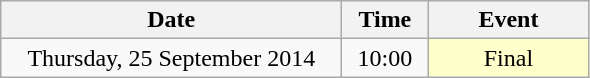<table class = "wikitable" style="text-align:center;">
<tr>
<th width=220>Date</th>
<th width=50>Time</th>
<th width=100>Event</th>
</tr>
<tr>
<td>Thursday, 25 September 2014</td>
<td>10:00</td>
<td bgcolor=ffffcc>Final</td>
</tr>
</table>
